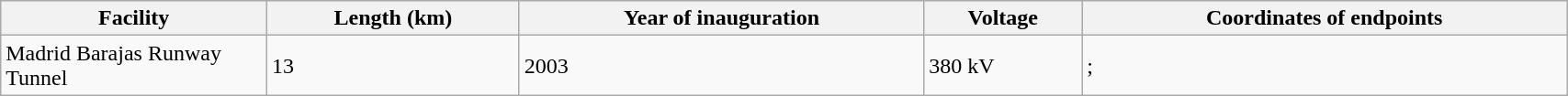<table class="wikitable sortable" width="90%">
<tr bgcolor="#dfdfdf">
<th width="17%">Facility</th>
<th>Length (km)</th>
<th>Year of inauguration</th>
<th>Voltage</th>
<th>Coordinates of endpoints</th>
</tr>
<tr>
<td>Madrid Barajas Runway Tunnel</td>
<td>13</td>
<td>2003</td>
<td>380 kV</td>
<td> ; </td>
</tr>
</table>
